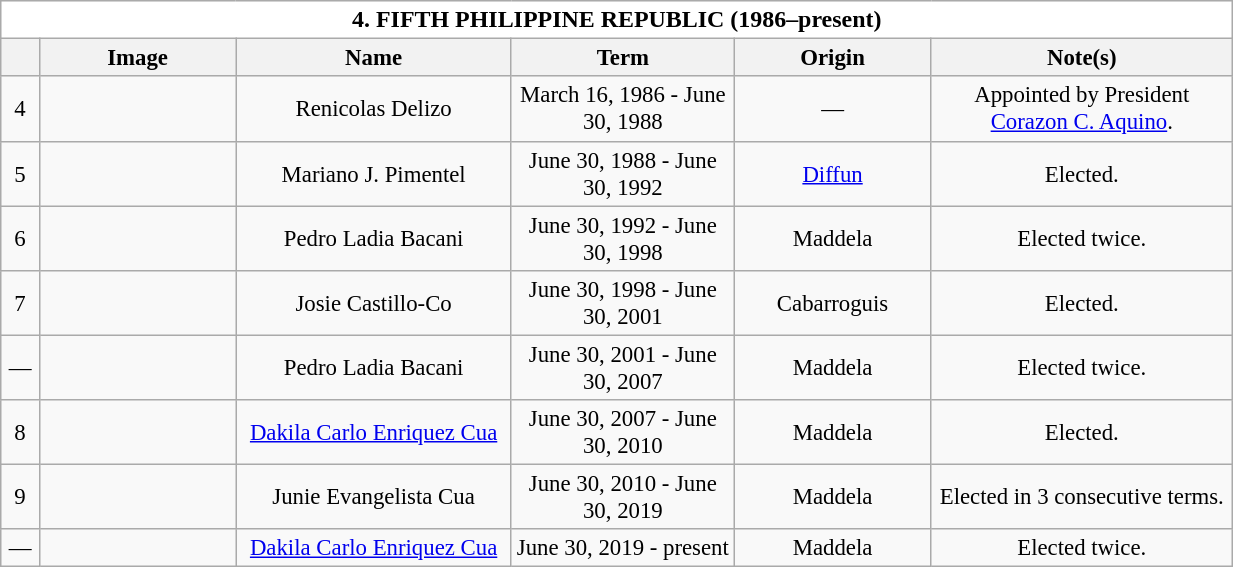<table class="wikitable collapsible collapsed" style="vertical-align:top;text-align:center;font-size:95%;">
<tr>
<th style="background-color:white;font-size:105%;width:51em;" colspan=6>4. FIFTH PHILIPPINE REPUBLIC (1986–present)</th>
</tr>
<tr>
<th style="width: 1em;text-align:center"></th>
<th style="width: 7em;text-align:center">Image</th>
<th style="width: 10em;text-align:center">Name</th>
<th style="width: 8em;text-align:center">Term</th>
<th style="width: 7em;text-align:center">Origin</th>
<th style="width: 11em;text-align:center">Note(s)</th>
</tr>
<tr>
<td>4</td>
<td></td>
<td>Renicolas Delizo</td>
<td>March 16, 1986 - June 30, 1988</td>
<td>—</td>
<td>Appointed by President <a href='#'>Corazon C. Aquino</a>.</td>
</tr>
<tr>
<td>5</td>
<td></td>
<td>Mariano J. Pimentel</td>
<td>June 30, 1988 - June 30, 1992</td>
<td><a href='#'>Diffun</a></td>
<td>Elected.</td>
</tr>
<tr>
<td>6</td>
<td></td>
<td>Pedro Ladia Bacani</td>
<td>June 30, 1992 - June 30, 1998</td>
<td>Maddela</td>
<td>Elected twice.</td>
</tr>
<tr>
<td>7</td>
<td></td>
<td>Josie Castillo-Co</td>
<td>June 30, 1998 - June 30, 2001</td>
<td>Cabarroguis</td>
<td>Elected.</td>
</tr>
<tr>
<td>—</td>
<td></td>
<td>Pedro Ladia Bacani</td>
<td>June 30, 2001 - June 30, 2007</td>
<td>Maddela</td>
<td>Elected twice.</td>
</tr>
<tr>
<td>8</td>
<td></td>
<td><a href='#'>Dakila Carlo Enriquez Cua</a></td>
<td>June 30, 2007 - June 30, 2010</td>
<td>Maddela</td>
<td>Elected.</td>
</tr>
<tr>
<td>9</td>
<td></td>
<td>Junie Evangelista Cua</td>
<td>June 30, 2010 - June 30, 2019</td>
<td>Maddela</td>
<td>Elected in 3 consecutive terms.</td>
</tr>
<tr>
<td>—</td>
<td></td>
<td><a href='#'>Dakila Carlo Enriquez Cua</a></td>
<td>June 30, 2019 - present</td>
<td>Maddela</td>
<td>Elected twice.</td>
</tr>
</table>
